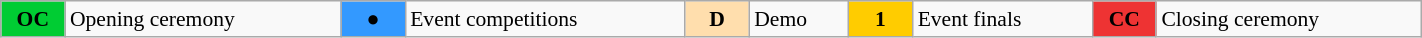<table class="wikitable" style="margin:0.5em auto; font-size:90%;position:relative;width:75%;">
<tr>
<td style="width:2.5em; background:#00cc33; text-align:center"><strong>OC</strong></td>
<td>Opening ceremony</td>
<td style="width:2.5em; background:#3399ff; text-align:center">●</td>
<td>Event competitions</td>
<td style="width:2.5em; background:#ffdead; text-align:center"><strong>D</strong></td>
<td>Demo</td>
<td style="width:2.5em; background:#ffcc00; text-align:center"><strong>1</strong></td>
<td>Event finals</td>
<td style="width:2.5em; background:#ee3333; text-align:center"><strong>CC</strong></td>
<td>Closing ceremony</td>
</tr>
</table>
